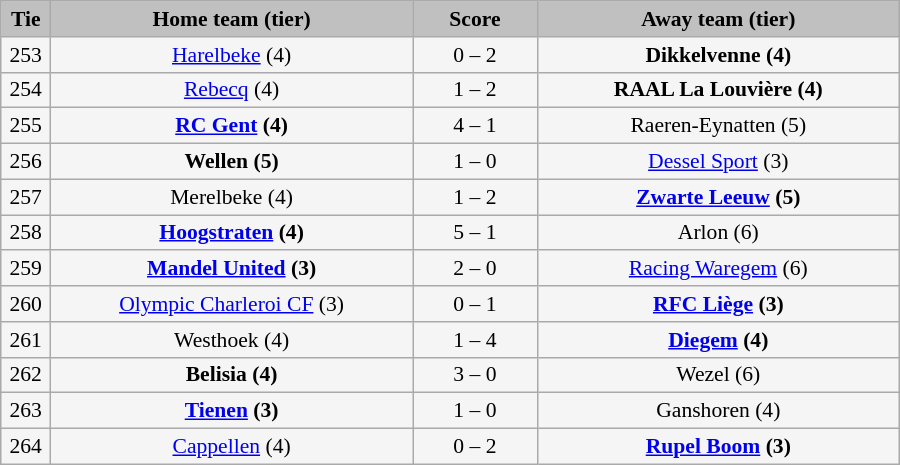<table class="wikitable" style="width: 600px; background:WhiteSmoke; text-align:center; font-size:90%">
<tr>
<td scope="col" style="width:  5.00%; background:silver;"><strong>Tie</strong></td>
<td scope="col" style="width: 36.25%; background:silver;"><strong>Home team (tier)</strong></td>
<td scope="col" style="width: 12.50%; background:silver;"><strong>Score</strong></td>
<td scope="col" style="width: 36.25%; background:silver;"><strong>Away team (tier)</strong></td>
</tr>
<tr>
<td>253</td>
<td><a href='#'>Harelbeke</a> (4)</td>
<td>0 – 2 </td>
<td><strong>Dikkelvenne (4)</strong></td>
</tr>
<tr>
<td>254</td>
<td><a href='#'>Rebecq</a> (4)</td>
<td>1 – 2 </td>
<td><strong>RAAL La Louvière (4)</strong></td>
</tr>
<tr>
<td>255</td>
<td><strong><a href='#'>RC Gent</a> (4)</strong></td>
<td>4 – 1</td>
<td>Raeren-Eynatten (5)</td>
</tr>
<tr>
<td>256</td>
<td><strong>Wellen (5)</strong></td>
<td>1 – 0</td>
<td><a href='#'>Dessel Sport</a> (3)</td>
</tr>
<tr>
<td>257</td>
<td>Merelbeke (4)</td>
<td>1 – 2</td>
<td><strong><a href='#'>Zwarte Leeuw</a> (5)</strong></td>
</tr>
<tr>
<td>258</td>
<td><strong><a href='#'>Hoogstraten</a> (4)</strong></td>
<td>5 – 1</td>
<td>Arlon (6)</td>
</tr>
<tr>
<td>259</td>
<td><strong><a href='#'>Mandel United</a> (3)</strong></td>
<td>2 – 0</td>
<td><a href='#'>Racing Waregem</a> (6)</td>
</tr>
<tr>
<td>260</td>
<td><a href='#'>Olympic Charleroi CF</a> (3)</td>
<td>0 – 1</td>
<td><strong><a href='#'>RFC Liège</a> (3)</strong></td>
</tr>
<tr>
<td>261</td>
<td>Westhoek (4)</td>
<td>1 – 4</td>
<td><strong><a href='#'>Diegem</a> (4)</strong></td>
</tr>
<tr>
<td>262</td>
<td><strong>Belisia (4)</strong></td>
<td>3 – 0</td>
<td>Wezel (6)</td>
</tr>
<tr>
<td>263</td>
<td><strong><a href='#'>Tienen</a> (3)</strong></td>
<td>1 – 0</td>
<td>Ganshoren (4)</td>
</tr>
<tr>
<td>264</td>
<td><a href='#'>Cappellen</a> (4)</td>
<td>0 – 2</td>
<td><strong><a href='#'>Rupel Boom</a> (3)</strong></td>
</tr>
</table>
